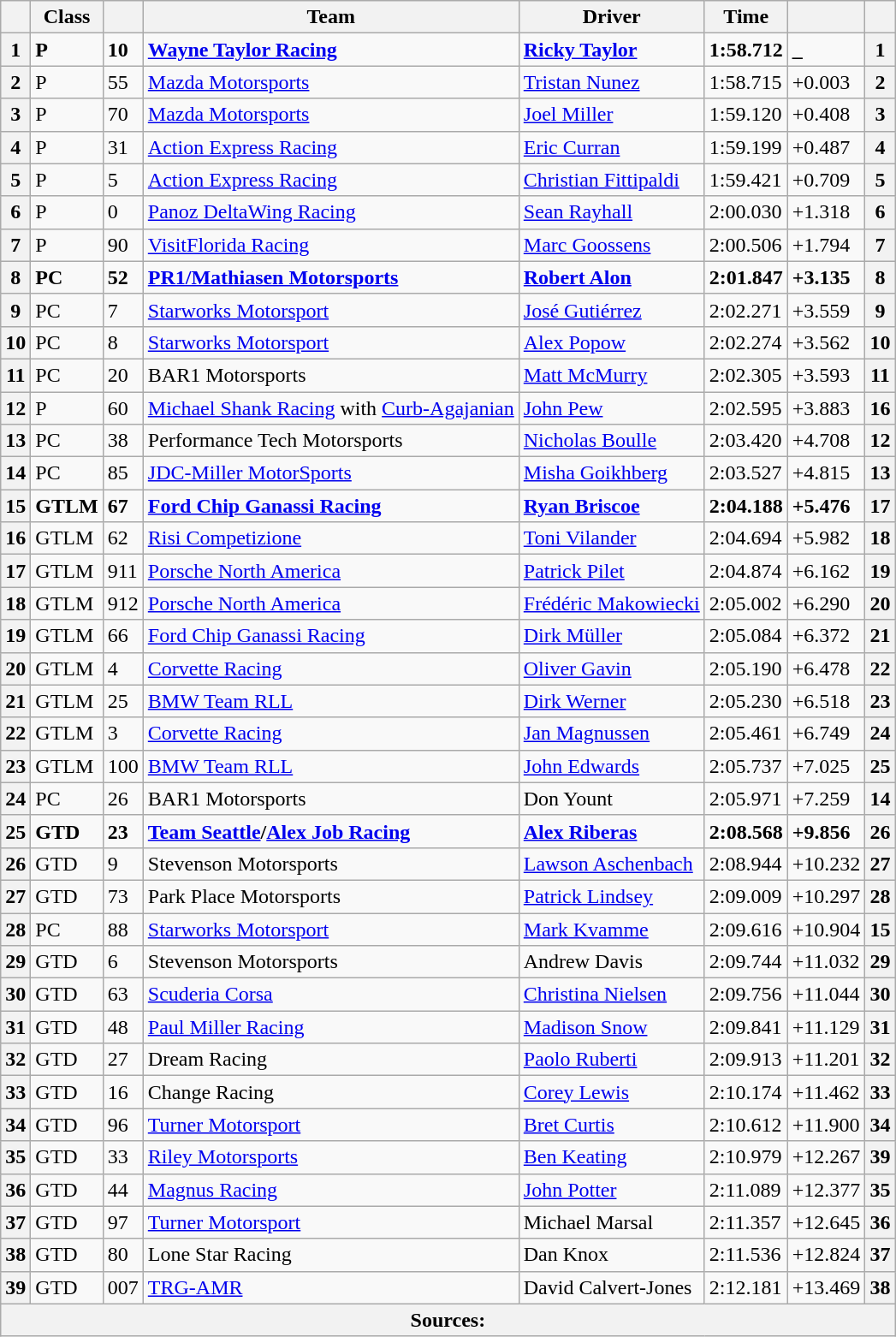<table class="wikitable">
<tr>
<th></th>
<th>Class</th>
<th></th>
<th>Team</th>
<th>Driver</th>
<th>Time</th>
<th></th>
<th></th>
</tr>
<tr style="font-weight:bold">
<th>1</th>
<td>P</td>
<td>10</td>
<td> <a href='#'>Wayne Taylor Racing</a></td>
<td> <a href='#'>Ricky Taylor</a></td>
<td>1:58.712</td>
<td>_</td>
<th>1</th>
</tr>
<tr>
<th>2</th>
<td>P</td>
<td>55</td>
<td> <a href='#'>Mazda Motorsports</a></td>
<td> <a href='#'>Tristan Nunez</a></td>
<td>1:58.715</td>
<td>+0.003</td>
<th>2</th>
</tr>
<tr>
<th>3</th>
<td>P</td>
<td>70</td>
<td> <a href='#'>Mazda Motorsports</a></td>
<td> <a href='#'>Joel Miller</a></td>
<td>1:59.120</td>
<td>+0.408</td>
<th>3</th>
</tr>
<tr>
<th>4</th>
<td>P</td>
<td>31</td>
<td> <a href='#'>Action Express Racing</a></td>
<td> <a href='#'>Eric Curran</a></td>
<td>1:59.199</td>
<td>+0.487</td>
<th>4</th>
</tr>
<tr>
<th>5</th>
<td>P</td>
<td>5</td>
<td> <a href='#'>Action Express Racing</a></td>
<td> <a href='#'>Christian Fittipaldi</a></td>
<td>1:59.421</td>
<td>+0.709</td>
<th>5</th>
</tr>
<tr>
<th>6</th>
<td>P</td>
<td>0</td>
<td> <a href='#'>Panoz DeltaWing Racing</a></td>
<td> <a href='#'>Sean Rayhall</a></td>
<td>2:00.030</td>
<td>+1.318</td>
<th>6</th>
</tr>
<tr>
<th>7</th>
<td>P</td>
<td>90</td>
<td> <a href='#'>VisitFlorida Racing</a></td>
<td> <a href='#'>Marc Goossens</a></td>
<td>2:00.506</td>
<td>+1.794</td>
<th>7</th>
</tr>
<tr style="font-weight:bold">
<th>8</th>
<td>PC</td>
<td>52</td>
<td> <a href='#'>PR1/Mathiasen Motorsports</a></td>
<td> <a href='#'>Robert Alon</a></td>
<td>2:01.847</td>
<td>+3.135</td>
<th>8</th>
</tr>
<tr>
<th>9</th>
<td>PC</td>
<td>7</td>
<td> <a href='#'>Starworks Motorsport</a></td>
<td> <a href='#'>José Gutiérrez</a></td>
<td>2:02.271</td>
<td>+3.559</td>
<th>9</th>
</tr>
<tr>
<th>10</th>
<td>PC</td>
<td>8</td>
<td> <a href='#'>Starworks Motorsport</a></td>
<td> <a href='#'>Alex Popow</a></td>
<td>2:02.274</td>
<td>+3.562</td>
<th>10</th>
</tr>
<tr>
<th>11</th>
<td>PC</td>
<td>20</td>
<td> BAR1 Motorsports</td>
<td> <a href='#'>Matt McMurry</a></td>
<td>2:02.305</td>
<td>+3.593</td>
<th>11</th>
</tr>
<tr>
<th>12</th>
<td>P</td>
<td>60</td>
<td> <a href='#'>Michael Shank Racing</a> with <a href='#'>Curb-Agajanian</a></td>
<td> <a href='#'>John Pew</a></td>
<td>2:02.595</td>
<td>+3.883</td>
<th>16</th>
</tr>
<tr>
<th>13</th>
<td>PC</td>
<td>38</td>
<td> Performance Tech Motorsports</td>
<td> <a href='#'>Nicholas Boulle</a></td>
<td>2:03.420</td>
<td>+4.708</td>
<th>12</th>
</tr>
<tr>
<th>14</th>
<td>PC</td>
<td>85</td>
<td> <a href='#'>JDC-Miller MotorSports</a></td>
<td> <a href='#'>Misha Goikhberg</a></td>
<td>2:03.527</td>
<td>+4.815</td>
<th>13</th>
</tr>
<tr style="font-weight:bold">
<th>15</th>
<td>GTLM</td>
<td>67</td>
<td> <a href='#'>Ford Chip Ganassi Racing</a></td>
<td> <a href='#'>Ryan Briscoe</a></td>
<td>2:04.188</td>
<td>+5.476</td>
<th>17</th>
</tr>
<tr>
<th>16</th>
<td>GTLM</td>
<td>62</td>
<td> <a href='#'>Risi Competizione</a></td>
<td> <a href='#'>Toni Vilander</a></td>
<td>2:04.694</td>
<td>+5.982</td>
<th>18</th>
</tr>
<tr>
<th>17</th>
<td>GTLM</td>
<td>911</td>
<td> <a href='#'>Porsche North America</a></td>
<td> <a href='#'>Patrick Pilet</a></td>
<td>2:04.874</td>
<td>+6.162</td>
<th>19</th>
</tr>
<tr>
<th>18</th>
<td>GTLM</td>
<td>912</td>
<td> <a href='#'>Porsche North America</a></td>
<td> <a href='#'>Frédéric Makowiecki</a></td>
<td>2:05.002</td>
<td>+6.290</td>
<th>20</th>
</tr>
<tr>
<th>19</th>
<td>GTLM</td>
<td>66</td>
<td> <a href='#'>Ford Chip Ganassi Racing</a></td>
<td> <a href='#'>Dirk Müller</a></td>
<td>2:05.084</td>
<td>+6.372</td>
<th>21</th>
</tr>
<tr>
<th>20</th>
<td>GTLM</td>
<td>4</td>
<td> <a href='#'>Corvette Racing</a></td>
<td> <a href='#'>Oliver Gavin</a></td>
<td>2:05.190</td>
<td>+6.478</td>
<th>22</th>
</tr>
<tr>
<th>21</th>
<td>GTLM</td>
<td>25</td>
<td> <a href='#'>BMW Team RLL</a></td>
<td> <a href='#'>Dirk Werner</a></td>
<td>2:05.230</td>
<td>+6.518</td>
<th>23</th>
</tr>
<tr>
<th>22</th>
<td>GTLM</td>
<td>3</td>
<td> <a href='#'>Corvette Racing</a></td>
<td> <a href='#'>Jan Magnussen</a></td>
<td>2:05.461</td>
<td>+6.749</td>
<th>24</th>
</tr>
<tr>
<th>23</th>
<td>GTLM</td>
<td>100</td>
<td> <a href='#'>BMW Team RLL</a></td>
<td> <a href='#'>John Edwards</a></td>
<td>2:05.737</td>
<td>+7.025</td>
<th>25</th>
</tr>
<tr>
<th>24</th>
<td>PC</td>
<td>26</td>
<td> BAR1 Motorsports</td>
<td> Don Yount</td>
<td>2:05.971</td>
<td>+7.259</td>
<th>14</th>
</tr>
<tr style="font-weight:bold">
<th>25</th>
<td>GTD</td>
<td>23</td>
<td> <a href='#'>Team Seattle</a>/<a href='#'>Alex Job Racing</a></td>
<td> <a href='#'>Alex Riberas</a></td>
<td>2:08.568</td>
<td>+9.856</td>
<th>26</th>
</tr>
<tr>
<th>26</th>
<td>GTD</td>
<td>9</td>
<td> Stevenson Motorsports</td>
<td> <a href='#'>Lawson Aschenbach</a></td>
<td>2:08.944</td>
<td>+10.232</td>
<th>27</th>
</tr>
<tr>
<th>27</th>
<td>GTD</td>
<td>73</td>
<td> Park Place Motorsports</td>
<td> <a href='#'>Patrick Lindsey</a></td>
<td>2:09.009</td>
<td>+10.297</td>
<th>28</th>
</tr>
<tr>
<th>28</th>
<td>PC</td>
<td>88</td>
<td> <a href='#'>Starworks Motorsport</a></td>
<td> <a href='#'>Mark Kvamme</a></td>
<td>2:09.616</td>
<td>+10.904</td>
<th>15</th>
</tr>
<tr>
<th>29</th>
<td>GTD</td>
<td>6</td>
<td> Stevenson Motorsports</td>
<td> Andrew Davis</td>
<td>2:09.744</td>
<td>+11.032</td>
<th>29</th>
</tr>
<tr>
<th>30</th>
<td>GTD</td>
<td>63</td>
<td> <a href='#'>Scuderia Corsa</a></td>
<td> <a href='#'>Christina Nielsen</a></td>
<td>2:09.756</td>
<td>+11.044</td>
<th>30</th>
</tr>
<tr>
<th>31</th>
<td>GTD</td>
<td>48</td>
<td> <a href='#'>Paul Miller Racing</a></td>
<td> <a href='#'>Madison Snow</a></td>
<td>2:09.841</td>
<td>+11.129</td>
<th>31</th>
</tr>
<tr>
<th>32</th>
<td>GTD</td>
<td>27</td>
<td> Dream Racing</td>
<td> <a href='#'>Paolo Ruberti</a></td>
<td>2:09.913</td>
<td>+11.201</td>
<th>32</th>
</tr>
<tr>
<th>33</th>
<td>GTD</td>
<td>16</td>
<td> Change Racing</td>
<td> <a href='#'>Corey Lewis</a></td>
<td>2:10.174</td>
<td>+11.462</td>
<th>33</th>
</tr>
<tr>
<th>34</th>
<td>GTD</td>
<td>96</td>
<td> <a href='#'>Turner Motorsport</a></td>
<td> <a href='#'>Bret Curtis</a></td>
<td>2:10.612</td>
<td>+11.900</td>
<th>34</th>
</tr>
<tr>
<th>35</th>
<td>GTD</td>
<td>33</td>
<td> <a href='#'>Riley Motorsports</a></td>
<td> <a href='#'>Ben Keating</a></td>
<td>2:10.979</td>
<td>+12.267</td>
<th>39</th>
</tr>
<tr>
<th>36</th>
<td>GTD</td>
<td>44</td>
<td> <a href='#'>Magnus Racing</a></td>
<td> <a href='#'>John Potter</a></td>
<td>2:11.089</td>
<td>+12.377</td>
<th>35</th>
</tr>
<tr>
<th>37</th>
<td>GTD</td>
<td>97</td>
<td> <a href='#'>Turner Motorsport</a></td>
<td> Michael Marsal</td>
<td>2:11.357</td>
<td>+12.645</td>
<th>36</th>
</tr>
<tr>
<th>38</th>
<td>GTD</td>
<td>80</td>
<td> Lone Star Racing</td>
<td> Dan Knox</td>
<td>2:11.536</td>
<td>+12.824</td>
<th>37</th>
</tr>
<tr>
<th>39</th>
<td>GTD</td>
<td>007</td>
<td> <a href='#'>TRG-AMR</a></td>
<td> David Calvert-Jones</td>
<td>2:12.181</td>
<td>+13.469</td>
<th>38</th>
</tr>
<tr>
<th colspan="8">Sources:</th>
</tr>
</table>
